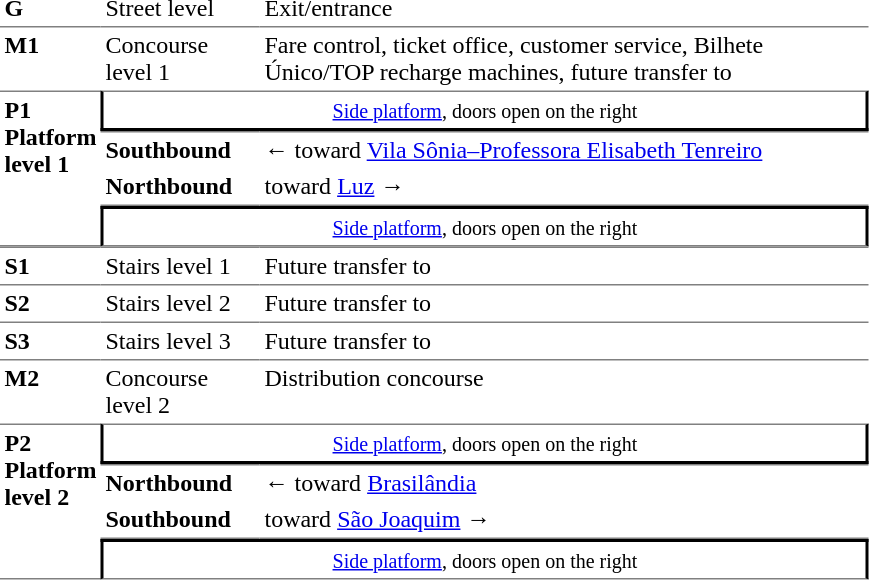<table table border=0 cellspacing=0 cellpadding=3>
<tr>
<td style="vertical-align:top;" width=50><strong>G</strong></td>
<td style="vertical-align:top;" width=100>Street level</td>
<td style="vertical-align:top;" width=400>Exit/entrance</td>
</tr>
<tr>
<td style="border-top:solid 1px gray;vertical-align:top;"><strong>M1</strong></td>
<td style="border-top:solid 1px gray;vertical-align:top;">Concourse level 1</td>
<td style="border-top:solid 1px gray;vertical-align:top;">Fare control, ticket office, customer service, Bilhete Único/TOP recharge machines, future transfer to </td>
</tr>
<tr>
<td style="border-top:solid 1px gray;border-bottom:solid 1px gray;vertical-align:top;" rowspan=5><strong>P1<br>Platform level 1</strong></td>
</tr>
<tr>
<td style="border-top:solid 1px gray;border-right:solid 2px black;border-left:solid 2px black;border-bottom:solid 2px black;text-align:center;" colspan=5><small><a href='#'>Side platform</a>, doors open on the right</small></td>
</tr>
<tr>
<td style="border-top:solid 1px gray;"><span><strong>Southbound</strong></span></td>
<td style="border-top:solid 1px gray;">←  toward <a href='#'>Vila Sônia–Professora Elisabeth Tenreiro</a></td>
</tr>
<tr>
<td style="border-bottom:solid 1px gray;"><span><strong>Northbound</strong></span></td>
<td style="border-bottom:solid 1px gray;"> toward <a href='#'>Luz</a> →</td>
</tr>
<tr>
<td style="border-top:solid 2px black;border-right:solid 2px black;border-left:solid 2px black;border-bottom:solid 1px gray;text-align:center;" colspan=5><small><a href='#'>Side platform</a>, doors open on the right</small></td>
</tr>
<tr>
<td style="border-top:solid 1px gray;vertical-align:top;"><strong>S1</strong></td>
<td style="border-top:solid 1px gray;vertical-align:top;">Stairs level 1</td>
<td style="border-top:solid 1px gray;vertical-align:top;">Future transfer to </td>
</tr>
<tr>
<td style="border-top:solid 1px gray;vertical-align:top;"><strong>S2</strong></td>
<td style="border-top:solid 1px gray;vertical-align:top;">Stairs level 2</td>
<td style="border-top:solid 1px gray;vertical-align:top;">Future transfer to </td>
</tr>
<tr>
<td style="border-top:solid 1px gray;vertical-align:top;"><strong>S3</strong></td>
<td style="border-top:solid 1px gray;vertical-align:top;">Stairs level 3</td>
<td style="border-top:solid 1px gray;vertical-align:top;">Future transfer to </td>
</tr>
<tr>
<td style="border-top:solid 1px gray;vertical-align:top;"><strong>M2</strong></td>
<td style="border-top:solid 1px gray;vertical-align:top;">Concourse level 2</td>
<td style="border-top:solid 1px gray;vertical-align:top;">Distribution concourse</td>
</tr>
<tr>
<td style="border-top:solid 1px gray;border-bottom:solid 1px gray;vertical-align:top;" rowspan=5><strong>P2<br>Platform level 2</strong></td>
</tr>
<tr>
<td style="border-top:solid 1px gray;border-right:solid 2px black;border-left:solid 2px black;border-bottom:solid 2px black;text-align:center;" colspan=5><small><a href='#'>Side platform</a>, doors open on the right</small></td>
</tr>
<tr>
<td style="border-top:solid 1px gray;"><span><strong>Northbound</strong></span></td>
<td style="border-top:solid 1px gray;">←  toward <a href='#'>Brasilândia</a></td>
</tr>
<tr>
<td style="border-bottom:solid 1px gray;"><span><strong>Southbound</strong></span></td>
<td style="border-bottom:solid 1px gray;"> toward <a href='#'>São Joaquim</a> →</td>
</tr>
<tr>
<td style="border-top:solid 2px black;border-right:solid 2px black;border-left:solid 2px black;border-bottom:solid 1px gray;text-align:center;" colspan=5><small><a href='#'>Side platform</a>, doors open on the right</small></td>
</tr>
</table>
